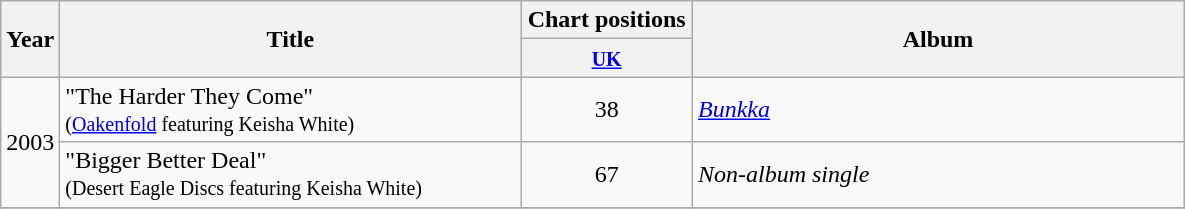<table class="wikitable">
<tr>
<th align="center"width="28" rowspan="2">Year</th>
<th align="center"width="300" rowspan="2">Title</th>
<th align="center"width="107" colspan="1">Chart positions</th>
<th align="center"width="320" rowspan="2">Album</th>
</tr>
<tr>
<th width="107"><small><a href='#'>UK</a></small></th>
</tr>
<tr>
<td rowspan="2">2003</td>
<td>"The Harder They Come" <br><small>(<a href='#'>Oakenfold</a> featuring Keisha White)</small></td>
<td align="center">38</td>
<td><em><a href='#'>Bunkka</a></em></td>
</tr>
<tr>
<td>"Bigger Better Deal" <br><small>(Desert Eagle Discs featuring Keisha White)</small></td>
<td align="center">67</td>
<td><em>Non-album single</em></td>
</tr>
<tr>
</tr>
</table>
